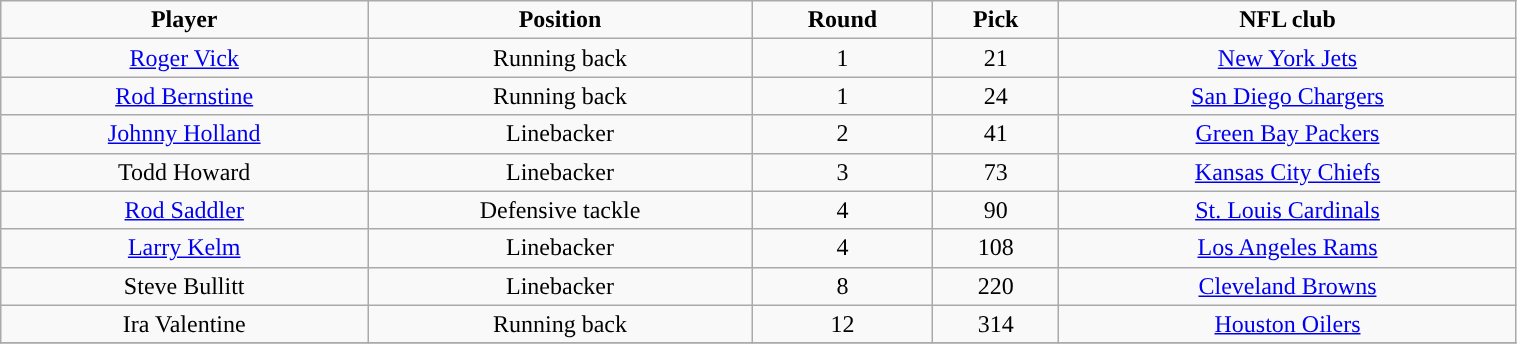<table class="wikitable" width="80%">
<tr align="center">
<td><strong>Player</strong></td>
<td><strong>Position</strong></td>
<td><strong>Round</strong></td>
<td><strong>Pick</strong></td>
<td><strong>NFL club</strong></td>
</tr>
<tr align="center" bgcolor="">
<td><a href='#'>Roger Vick</a></td>
<td>Running back</td>
<td>1</td>
<td>21</td>
<td><a href='#'>New York Jets</a></td>
</tr>
<tr align="center" bgcolor="">
<td><a href='#'>Rod Bernstine</a></td>
<td>Running back</td>
<td>1</td>
<td>24</td>
<td><a href='#'>San Diego Chargers</a></td>
</tr>
<tr align="center" bgcolor="">
<td><a href='#'>Johnny Holland</a></td>
<td>Linebacker</td>
<td>2</td>
<td>41</td>
<td><a href='#'>Green Bay Packers</a></td>
</tr>
<tr align="center" bgcolor="">
<td>Todd Howard</td>
<td>Linebacker</td>
<td>3</td>
<td>73</td>
<td><a href='#'>Kansas City Chiefs</a></td>
</tr>
<tr align="center" bgcolor="">
<td><a href='#'>Rod Saddler</a></td>
<td>Defensive tackle</td>
<td>4</td>
<td>90</td>
<td><a href='#'>St. Louis Cardinals</a></td>
</tr>
<tr align="center" bgcolor="">
<td><a href='#'>Larry Kelm</a></td>
<td>Linebacker</td>
<td>4</td>
<td>108</td>
<td><a href='#'>Los Angeles Rams</a></td>
</tr>
<tr align="center" bgcolor="">
<td>Steve Bullitt</td>
<td>Linebacker</td>
<td>8</td>
<td>220</td>
<td><a href='#'>Cleveland Browns</a></td>
</tr>
<tr align="center" bgcolor="">
<td>Ira Valentine</td>
<td>Running back</td>
<td>12</td>
<td>314</td>
<td><a href='#'>Houston Oilers</a></td>
</tr>
<tr align="center" bgcolor="">
</tr>
</table>
